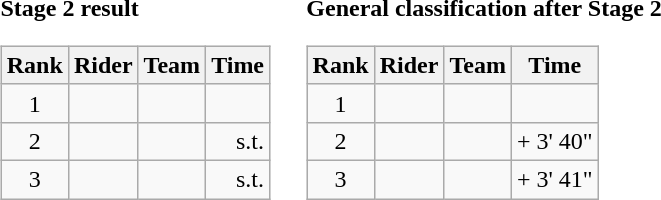<table>
<tr>
<td><strong>Stage 2 result</strong><br><table class="wikitable">
<tr>
<th scope="col">Rank</th>
<th scope="col">Rider</th>
<th scope="col">Team</th>
<th scope="col">Time</th>
</tr>
<tr>
<td style="text-align:center;">1</td>
<td></td>
<td></td>
<td style="text-align:right;"></td>
</tr>
<tr>
<td style="text-align:center;">2</td>
<td></td>
<td></td>
<td style="text-align:right;">s.t.</td>
</tr>
<tr>
<td style="text-align:center;">3</td>
<td></td>
<td></td>
<td style="text-align:right;">s.t.</td>
</tr>
</table>
</td>
<td></td>
<td><strong>General classification after Stage 2</strong><br><table class="wikitable">
<tr>
<th scope="col">Rank</th>
<th scope="col">Rider</th>
<th scope="col">Team</th>
<th scope="col">Time</th>
</tr>
<tr>
<td style="text-align:center;">1</td>
<td></td>
<td></td>
<td style="text-align:right;"></td>
</tr>
<tr>
<td style="text-align:center;">2</td>
<td></td>
<td></td>
<td style="text-align:right;">+ 3' 40"</td>
</tr>
<tr>
<td style="text-align:center;">3</td>
<td></td>
<td></td>
<td style="text-align:right;">+ 3' 41"</td>
</tr>
</table>
</td>
</tr>
</table>
